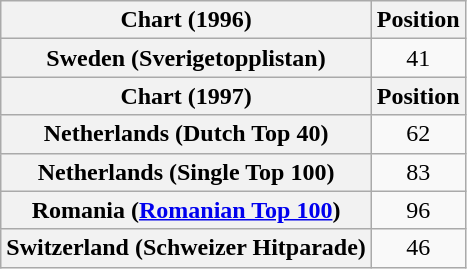<table class="wikitable plainrowheaders" style="text-align:center;">
<tr>
<th scope="col">Chart (1996)</th>
<th scope="col">Position</th>
</tr>
<tr>
<th scope="row">Sweden (Sverigetopplistan)</th>
<td>41</td>
</tr>
<tr>
<th scope="col">Chart (1997)</th>
<th scope="col">Position</th>
</tr>
<tr>
<th scope="row">Netherlands (Dutch Top 40)</th>
<td>62</td>
</tr>
<tr>
<th scope="row">Netherlands (Single Top 100)</th>
<td>83</td>
</tr>
<tr>
<th scope="row">Romania (<a href='#'>Romanian Top 100</a>)</th>
<td>96</td>
</tr>
<tr>
<th scope="row">Switzerland (Schweizer Hitparade)</th>
<td>46</td>
</tr>
</table>
